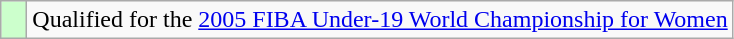<table class="wikitable">
<tr>
<td width=10px bgcolor="#ccffcc"></td>
<td>Qualified for the <a href='#'>2005 FIBA Under-19 World Championship for Women</a></td>
</tr>
</table>
